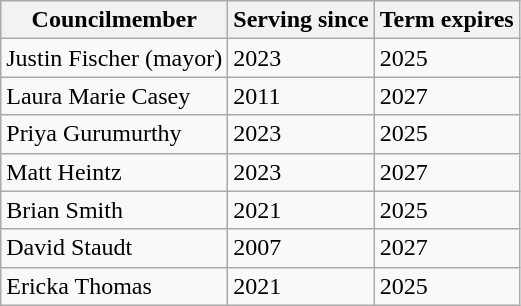<table class="wikitable">
<tr>
<th>Councilmember</th>
<th>Serving since</th>
<th>Term expires</th>
</tr>
<tr>
<td>Justin Fischer (mayor)</td>
<td>2023</td>
<td>2025</td>
</tr>
<tr>
<td>Laura Marie Casey</td>
<td>2011</td>
<td>2027</td>
</tr>
<tr>
<td>Priya Gurumurthy</td>
<td>2023</td>
<td>2025</td>
</tr>
<tr>
<td>Matt Heintz</td>
<td>2023</td>
<td>2027</td>
</tr>
<tr>
<td>Brian Smith</td>
<td>2021</td>
<td>2025</td>
</tr>
<tr>
<td>David Staudt</td>
<td>2007</td>
<td>2027</td>
</tr>
<tr>
<td>Ericka Thomas</td>
<td>2021</td>
<td>2025</td>
</tr>
</table>
